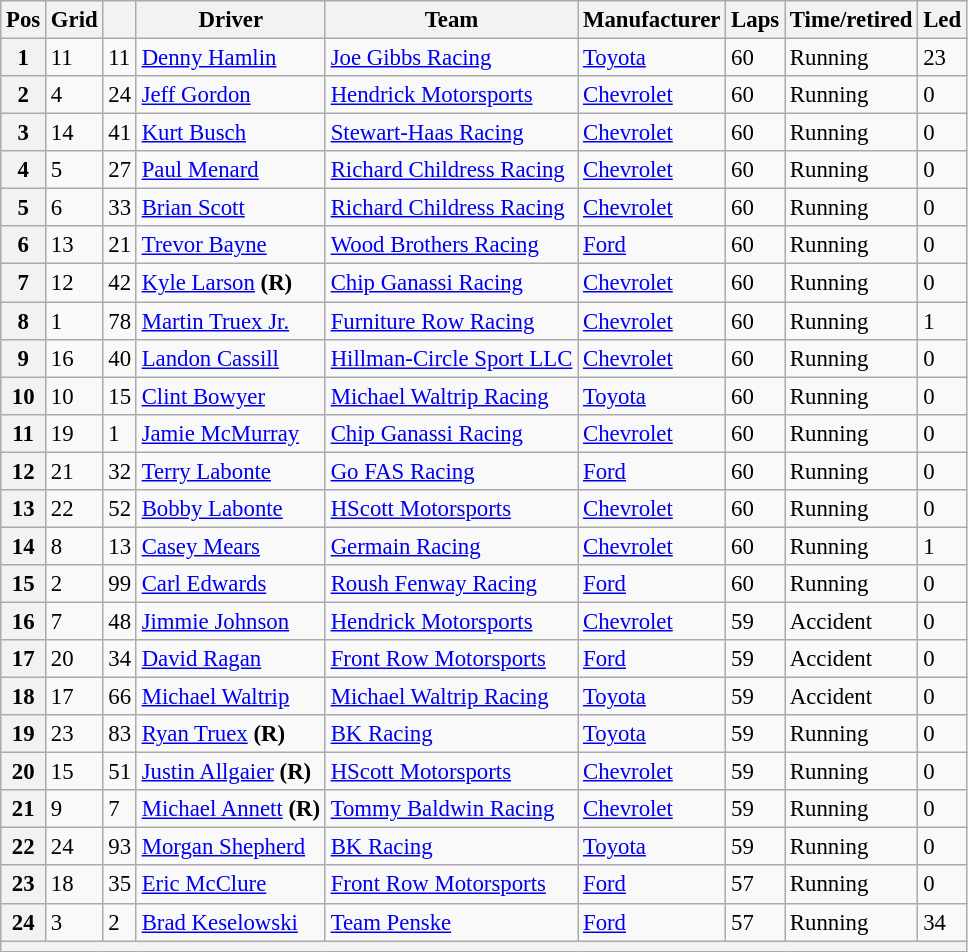<table class="wikitable" style="font-size:95%">
<tr>
<th>Pos</th>
<th>Grid</th>
<th></th>
<th>Driver</th>
<th>Team</th>
<th>Manufacturer</th>
<th>Laps</th>
<th>Time/retired</th>
<th>Led</th>
</tr>
<tr>
<th>1</th>
<td>11</td>
<td>11</td>
<td><a href='#'>Denny Hamlin</a></td>
<td><a href='#'>Joe Gibbs Racing</a></td>
<td><a href='#'>Toyota</a></td>
<td>60</td>
<td>Running</td>
<td>23</td>
</tr>
<tr>
<th>2</th>
<td>4</td>
<td>24</td>
<td><a href='#'>Jeff Gordon</a></td>
<td><a href='#'>Hendrick Motorsports</a></td>
<td><a href='#'>Chevrolet</a></td>
<td>60</td>
<td>Running</td>
<td>0</td>
</tr>
<tr>
<th>3</th>
<td>14</td>
<td>41</td>
<td><a href='#'>Kurt Busch</a></td>
<td><a href='#'>Stewart-Haas Racing</a></td>
<td><a href='#'>Chevrolet</a></td>
<td>60</td>
<td>Running</td>
<td>0</td>
</tr>
<tr>
<th>4</th>
<td>5</td>
<td>27</td>
<td><a href='#'>Paul Menard</a></td>
<td><a href='#'>Richard Childress Racing</a></td>
<td><a href='#'>Chevrolet</a></td>
<td>60</td>
<td>Running</td>
<td>0</td>
</tr>
<tr>
<th>5</th>
<td>6</td>
<td>33</td>
<td><a href='#'>Brian Scott</a></td>
<td><a href='#'>Richard Childress Racing</a></td>
<td><a href='#'>Chevrolet</a></td>
<td>60</td>
<td>Running</td>
<td>0</td>
</tr>
<tr>
<th>6</th>
<td>13</td>
<td>21</td>
<td><a href='#'>Trevor Bayne</a></td>
<td><a href='#'>Wood Brothers Racing</a></td>
<td><a href='#'>Ford</a></td>
<td>60</td>
<td>Running</td>
<td>0</td>
</tr>
<tr>
<th>7</th>
<td>12</td>
<td>42</td>
<td><a href='#'>Kyle Larson</a> <strong>(R)</strong></td>
<td><a href='#'>Chip Ganassi Racing</a></td>
<td><a href='#'>Chevrolet</a></td>
<td>60</td>
<td>Running</td>
<td>0</td>
</tr>
<tr>
<th>8</th>
<td>1</td>
<td>78</td>
<td><a href='#'>Martin Truex Jr.</a></td>
<td><a href='#'>Furniture Row Racing</a></td>
<td><a href='#'>Chevrolet</a></td>
<td>60</td>
<td>Running</td>
<td>1</td>
</tr>
<tr>
<th>9</th>
<td>16</td>
<td>40</td>
<td><a href='#'>Landon Cassill</a></td>
<td><a href='#'>Hillman-Circle Sport LLC</a></td>
<td><a href='#'>Chevrolet</a></td>
<td>60</td>
<td>Running</td>
<td>0</td>
</tr>
<tr>
<th>10</th>
<td>10</td>
<td>15</td>
<td><a href='#'>Clint Bowyer</a></td>
<td><a href='#'>Michael Waltrip Racing</a></td>
<td><a href='#'>Toyota</a></td>
<td>60</td>
<td>Running</td>
<td>0</td>
</tr>
<tr>
<th>11</th>
<td>19</td>
<td>1</td>
<td><a href='#'>Jamie McMurray</a></td>
<td><a href='#'>Chip Ganassi Racing</a></td>
<td><a href='#'>Chevrolet</a></td>
<td>60</td>
<td>Running</td>
<td>0</td>
</tr>
<tr>
<th>12</th>
<td>21</td>
<td>32</td>
<td><a href='#'>Terry Labonte</a></td>
<td><a href='#'>Go FAS Racing</a></td>
<td><a href='#'>Ford</a></td>
<td>60</td>
<td>Running</td>
<td>0</td>
</tr>
<tr>
<th>13</th>
<td>22</td>
<td>52</td>
<td><a href='#'>Bobby Labonte</a></td>
<td><a href='#'>HScott Motorsports</a></td>
<td><a href='#'>Chevrolet</a></td>
<td>60</td>
<td>Running</td>
<td>0</td>
</tr>
<tr>
<th>14</th>
<td>8</td>
<td>13</td>
<td><a href='#'>Casey Mears</a></td>
<td><a href='#'>Germain Racing</a></td>
<td><a href='#'>Chevrolet</a></td>
<td>60</td>
<td>Running</td>
<td>1</td>
</tr>
<tr>
<th>15</th>
<td>2</td>
<td>99</td>
<td><a href='#'>Carl Edwards</a></td>
<td><a href='#'>Roush Fenway Racing</a></td>
<td><a href='#'>Ford</a></td>
<td>60</td>
<td>Running</td>
<td>0</td>
</tr>
<tr>
<th>16</th>
<td>7</td>
<td>48</td>
<td><a href='#'>Jimmie Johnson</a></td>
<td><a href='#'>Hendrick Motorsports</a></td>
<td><a href='#'>Chevrolet</a></td>
<td>59</td>
<td>Accident</td>
<td>0</td>
</tr>
<tr>
<th>17</th>
<td>20</td>
<td>34</td>
<td><a href='#'>David Ragan</a></td>
<td><a href='#'>Front Row Motorsports</a></td>
<td><a href='#'>Ford</a></td>
<td>59</td>
<td>Accident</td>
<td>0</td>
</tr>
<tr>
<th>18</th>
<td>17</td>
<td>66</td>
<td><a href='#'>Michael Waltrip</a></td>
<td><a href='#'>Michael Waltrip Racing</a></td>
<td><a href='#'>Toyota</a></td>
<td>59</td>
<td>Accident</td>
<td>0</td>
</tr>
<tr>
<th>19</th>
<td>23</td>
<td>83</td>
<td><a href='#'>Ryan Truex</a> <strong>(R)</strong></td>
<td><a href='#'>BK Racing</a></td>
<td><a href='#'>Toyota</a></td>
<td>59</td>
<td>Running</td>
<td>0</td>
</tr>
<tr>
<th>20</th>
<td>15</td>
<td>51</td>
<td><a href='#'>Justin Allgaier</a> <strong>(R)</strong></td>
<td><a href='#'>HScott Motorsports</a></td>
<td><a href='#'>Chevrolet</a></td>
<td>59</td>
<td>Running</td>
<td>0</td>
</tr>
<tr>
<th>21</th>
<td>9</td>
<td>7</td>
<td><a href='#'>Michael Annett</a> <strong>(R)</strong></td>
<td><a href='#'>Tommy Baldwin Racing</a></td>
<td><a href='#'>Chevrolet</a></td>
<td>59</td>
<td>Running</td>
<td>0</td>
</tr>
<tr>
<th>22</th>
<td>24</td>
<td>93</td>
<td><a href='#'>Morgan Shepherd</a></td>
<td><a href='#'>BK Racing</a></td>
<td><a href='#'>Toyota</a></td>
<td>59</td>
<td>Running</td>
<td>0</td>
</tr>
<tr>
<th>23</th>
<td>18</td>
<td>35</td>
<td><a href='#'>Eric McClure</a></td>
<td><a href='#'>Front Row Motorsports</a></td>
<td><a href='#'>Ford</a></td>
<td>57</td>
<td>Running</td>
<td>0</td>
</tr>
<tr>
<th>24</th>
<td>3</td>
<td>2</td>
<td><a href='#'>Brad Keselowski</a></td>
<td><a href='#'>Team Penske</a></td>
<td><a href='#'>Ford</a></td>
<td>57</td>
<td>Running</td>
<td>34</td>
</tr>
<tr>
<th colspan="9"></th>
</tr>
</table>
